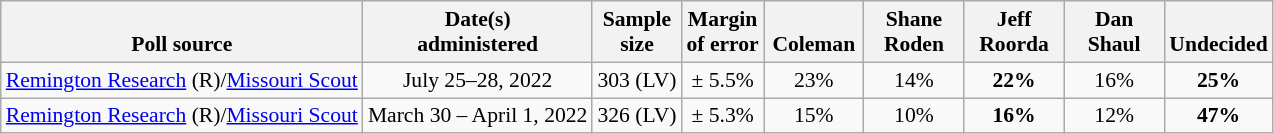<table class="wikitable" style="font-size:90%;text-align:center;">
<tr valign="bottom">
<th>Poll source</th>
<th>Date(s)<br>administered</th>
<th>Sample<br>size</th>
<th>Margin<br>of error</th>
<th style="width:60px;"><br>Coleman</th>
<th style="width:60px;">Shane<br>Roden</th>
<th style="width:60px;">Jeff<br>Roorda</th>
<th style="width:60px;">Dan<br>Shaul</th>
<th>Undecided</th>
</tr>
<tr>
<td style="text-align:left;"><a href='#'>Remington Research</a> (R)/<a href='#'>Missouri Scout</a></td>
<td>July 25–28, 2022</td>
<td>303 (LV)</td>
<td>± 5.5%</td>
<td>23%</td>
<td>14%</td>
<td><strong>22%</strong></td>
<td>16%</td>
<td><strong>25%</strong></td>
</tr>
<tr>
<td style="text-align:left;"><a href='#'>Remington Research</a> (R)/<a href='#'>Missouri Scout</a></td>
<td>March 30 – April 1, 2022</td>
<td>326 (LV)</td>
<td>± 5.3%</td>
<td>15%</td>
<td>10%</td>
<td><strong>16%</strong></td>
<td>12%</td>
<td><strong>47%</strong></td>
</tr>
</table>
